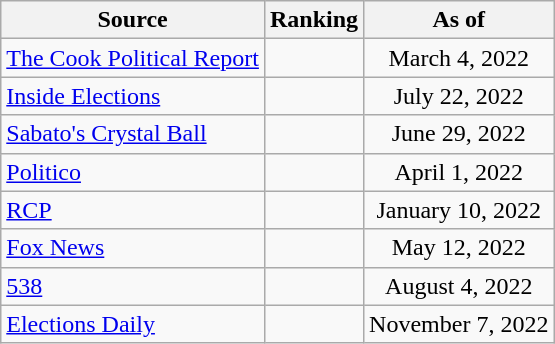<table class="wikitable" style="text-align:center">
<tr>
<th>Source</th>
<th>Ranking</th>
<th>As of</th>
</tr>
<tr>
<td align=left><a href='#'>The Cook Political Report</a></td>
<td></td>
<td>March 4, 2022</td>
</tr>
<tr>
<td align=left><a href='#'>Inside Elections</a></td>
<td></td>
<td>July 22, 2022</td>
</tr>
<tr>
<td align=left><a href='#'>Sabato's Crystal Ball</a></td>
<td></td>
<td>June 29, 2022</td>
</tr>
<tr>
<td align="left"><a href='#'>Politico</a></td>
<td></td>
<td>April 1, 2022</td>
</tr>
<tr>
<td align=left><a href='#'>RCP</a></td>
<td></td>
<td>January 10, 2022</td>
</tr>
<tr>
<td align=left><a href='#'>Fox News</a></td>
<td></td>
<td>May 12, 2022</td>
</tr>
<tr>
<td align="left"><a href='#'>538</a></td>
<td></td>
<td>August 4, 2022</td>
</tr>
<tr>
<td align="left"><a href='#'>Elections Daily</a></td>
<td></td>
<td>November 7, 2022</td>
</tr>
</table>
